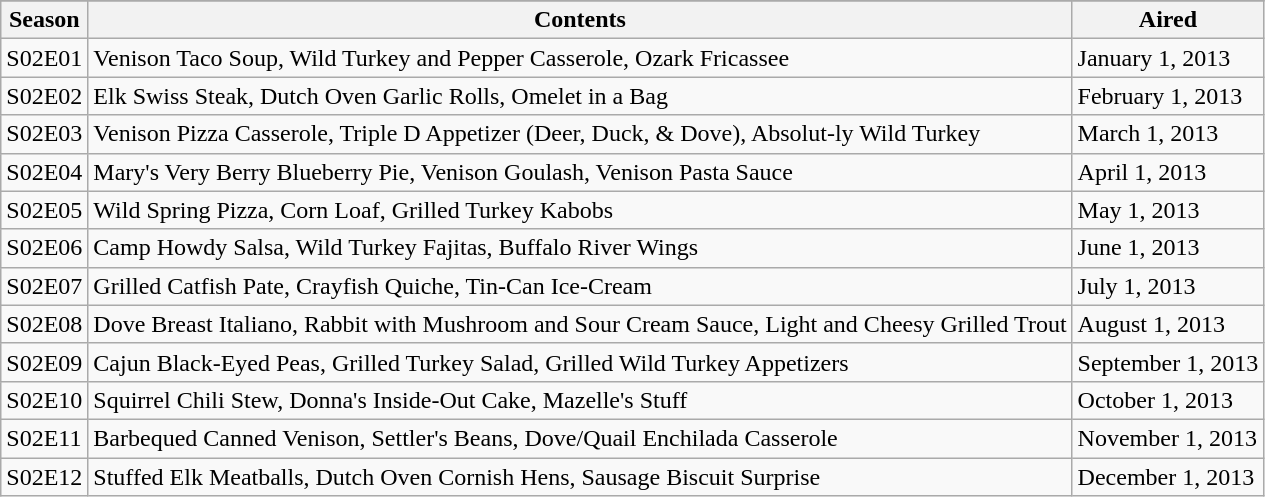<table class="wikitable">
<tr>
</tr>
<tr>
<th>Season</th>
<th>Contents</th>
<th>Aired</th>
</tr>
<tr>
<td>S02E01</td>
<td>Venison Taco Soup, Wild Turkey and Pepper Casserole, Ozark Fricassee</td>
<td>January 1, 2013</td>
</tr>
<tr>
<td>S02E02</td>
<td>Elk Swiss Steak, Dutch Oven Garlic Rolls, Omelet in a Bag</td>
<td>February 1, 2013</td>
</tr>
<tr>
<td>S02E03</td>
<td>Venison Pizza Casserole, Triple D Appetizer (Deer, Duck, & Dove), Absolut-ly Wild Turkey</td>
<td>March 1, 2013</td>
</tr>
<tr>
<td>S02E04</td>
<td>Mary's Very Berry Blueberry Pie, Venison Goulash, Venison Pasta Sauce</td>
<td>April 1, 2013</td>
</tr>
<tr>
<td>S02E05</td>
<td>Wild Spring Pizza, Corn Loaf, Grilled Turkey Kabobs</td>
<td>May 1, 2013</td>
</tr>
<tr>
<td>S02E06</td>
<td>Camp Howdy Salsa, Wild Turkey Fajitas, Buffalo River Wings</td>
<td>June 1, 2013</td>
</tr>
<tr>
<td>S02E07</td>
<td>Grilled Catfish Pate, Crayfish Quiche, Tin-Can Ice-Cream</td>
<td>July 1, 2013</td>
</tr>
<tr>
<td>S02E08</td>
<td>Dove Breast Italiano, Rabbit with Mushroom and Sour Cream Sauce, Light and Cheesy Grilled Trout</td>
<td>August 1, 2013</td>
</tr>
<tr>
<td>S02E09</td>
<td>Cajun Black-Eyed Peas, Grilled Turkey Salad, Grilled Wild Turkey Appetizers</td>
<td>September 1, 2013</td>
</tr>
<tr>
<td>S02E10</td>
<td>Squirrel Chili Stew, Donna's Inside-Out Cake, Mazelle's Stuff</td>
<td>October 1, 2013</td>
</tr>
<tr>
<td>S02E11</td>
<td>Barbequed Canned Venison, Settler's Beans, Dove/Quail Enchilada Casserole</td>
<td>November 1, 2013</td>
</tr>
<tr>
<td>S02E12</td>
<td>Stuffed Elk Meatballs, Dutch Oven Cornish Hens, Sausage Biscuit Surprise</td>
<td>December 1, 2013</td>
</tr>
</table>
